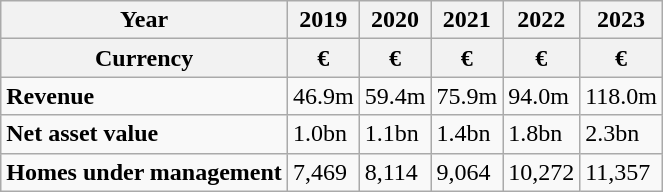<table class="wikitable">
<tr>
<th>Year</th>
<th>2019</th>
<th>2020</th>
<th>2021</th>
<th>2022</th>
<th>2023</th>
</tr>
<tr>
<th>Currency</th>
<th>€</th>
<th>€</th>
<th>€</th>
<th>€</th>
<th>€</th>
</tr>
<tr>
<td><strong>Revenue</strong></td>
<td>46.9m</td>
<td>59.4m</td>
<td>75.9m</td>
<td>94.0m</td>
<td>118.0m</td>
</tr>
<tr>
<td><strong>Net asset value</strong></td>
<td>1.0bn</td>
<td>1.1bn</td>
<td>1.4bn</td>
<td>1.8bn</td>
<td>2.3bn</td>
</tr>
<tr>
<td><strong>Homes under management</strong></td>
<td>7,469</td>
<td>8,114</td>
<td>9,064</td>
<td>10,272</td>
<td>11,357</td>
</tr>
</table>
